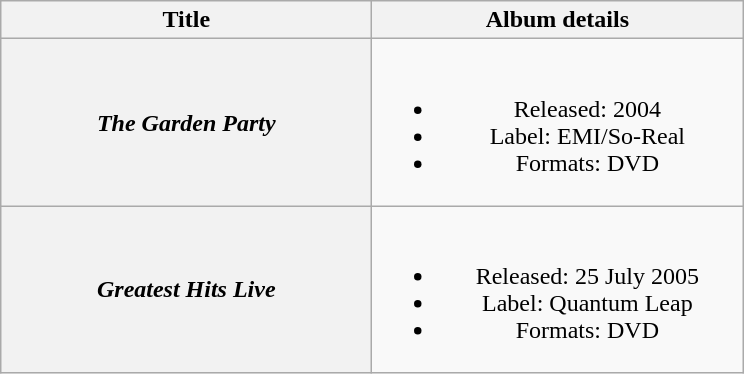<table class="wikitable plainrowheaders" style="text-align:center;">
<tr>
<th scope="col" style="width:15em;">Title</th>
<th scope="col" style="width:15em;">Album details</th>
</tr>
<tr>
<th scope="row"><em>The Garden Party</em></th>
<td><br><ul><li>Released: 2004</li><li>Label: EMI/So-Real</li><li>Formats: DVD</li></ul></td>
</tr>
<tr>
<th scope="row"><em>Greatest Hits Live</em></th>
<td><br><ul><li>Released: 25 July 2005</li><li>Label: Quantum Leap</li><li>Formats: DVD</li></ul></td>
</tr>
</table>
